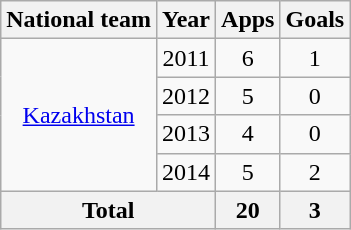<table class="wikitable" style="text-align: center;">
<tr>
<th>National team</th>
<th>Year</th>
<th>Apps</th>
<th>Goals</th>
</tr>
<tr>
<td rowspan="4"><a href='#'>Kazakhstan</a></td>
<td>2011</td>
<td>6</td>
<td>1</td>
</tr>
<tr>
<td>2012</td>
<td>5</td>
<td>0</td>
</tr>
<tr>
<td>2013</td>
<td>4</td>
<td>0</td>
</tr>
<tr>
<td>2014</td>
<td>5</td>
<td>2</td>
</tr>
<tr>
<th colspan="2">Total</th>
<th>20</th>
<th>3</th>
</tr>
</table>
